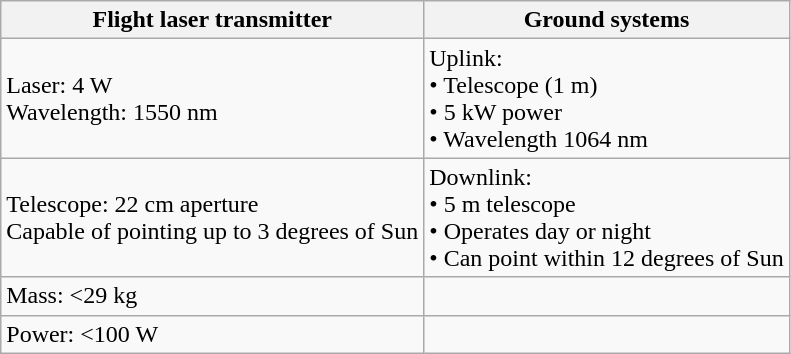<table class="wikitable">
<tr>
<th>Flight laser transmitter</th>
<th>Ground systems</th>
</tr>
<tr>
<td>Laser: 4 W<br>Wavelength: 1550 nm</td>
<td>Uplink:<br>• Telescope (1 m)<br>• 5 kW power<br> • Wavelength 1064 nm</td>
</tr>
<tr>
<td>Telescope: 22 cm aperture<br>Capable of pointing up to 3 degrees of Sun</td>
<td>Downlink:<br>• 5 m telescope<br>• Operates day or night<br>• Can point within 12 degrees of Sun</td>
</tr>
<tr>
<td>Mass: <29 kg</td>
<td></td>
</tr>
<tr>
<td>Power: <100 W</td>
<td></td>
</tr>
</table>
